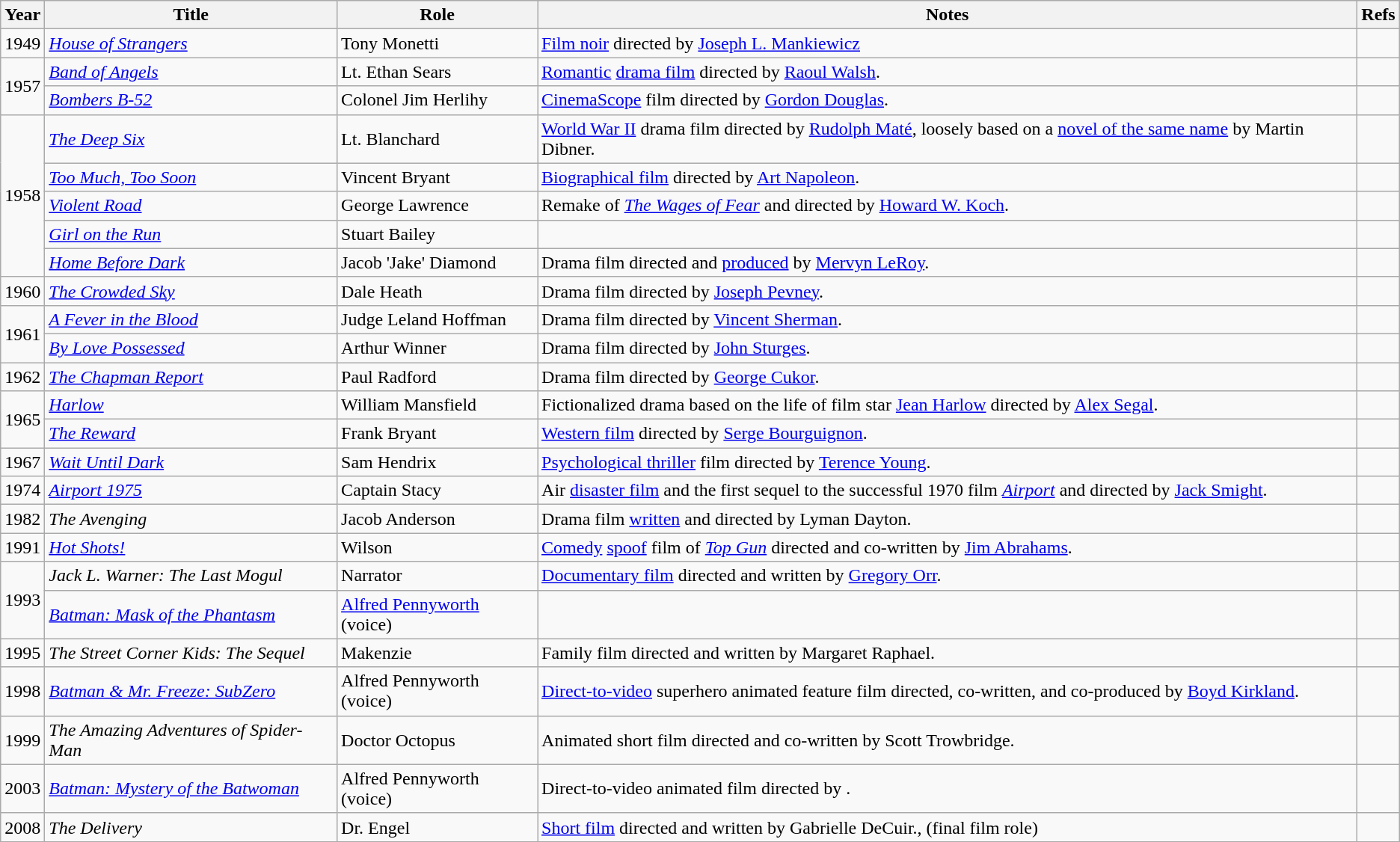<table class="wikitable sortable">
<tr>
<th scope="col">Year</th>
<th scope="col">Title</th>
<th scope="col">Role</th>
<th scope="col" class="unsortable">Notes</th>
<th scope="col" class="unsortable">Refs</th>
</tr>
<tr>
<td>1949</td>
<td><em><a href='#'>House of Strangers</a></em></td>
<td>Tony Monetti</td>
<td><a href='#'>Film noir</a> directed by <a href='#'>Joseph L. Mankiewicz</a></td>
<td></td>
</tr>
<tr>
<td scope="row" rowspan="2">1957</td>
<td><em><a href='#'>Band of Angels</a></em></td>
<td>Lt. Ethan Sears</td>
<td><a href='#'>Romantic</a> <a href='#'>drama film</a> directed by <a href='#'>Raoul Walsh</a>.</td>
<td></td>
</tr>
<tr>
<td><em><a href='#'>Bombers B-52</a></em></td>
<td>Colonel Jim Herlihy</td>
<td><a href='#'>CinemaScope</a> film directed by <a href='#'>Gordon Douglas</a>.</td>
<td></td>
</tr>
<tr>
<td rowspan="5">1958</td>
<td><em><a href='#'>The Deep Six</a></em></td>
<td>Lt. Blanchard</td>
<td><a href='#'>World War II</a> drama film directed by <a href='#'>Rudolph Maté</a>, loosely based on a <a href='#'>novel of the same name</a> by Martin Dibner.</td>
<td></td>
</tr>
<tr>
<td><em><a href='#'>Too Much, Too Soon</a></em></td>
<td>Vincent Bryant</td>
<td><a href='#'>Biographical film</a> directed by <a href='#'>Art Napoleon</a>.</td>
<td></td>
</tr>
<tr>
<td><em><a href='#'>Violent Road</a></em></td>
<td>George Lawrence</td>
<td>Remake of <em><a href='#'>The Wages of Fear</a></em> and directed by <a href='#'>Howard W. Koch</a>.</td>
<td></td>
</tr>
<tr>
<td><em><a href='#'>Girl on the Run</a></em></td>
<td>Stuart Bailey</td>
<td></td>
<td></td>
</tr>
<tr>
<td><em><a href='#'>Home Before Dark</a></em></td>
<td>Jacob 'Jake' Diamond</td>
<td>Drama film directed and <a href='#'>produced</a> by <a href='#'>Mervyn LeRoy</a>.</td>
<td></td>
</tr>
<tr>
<td>1960</td>
<td><em><a href='#'>The Crowded Sky</a></em></td>
<td>Dale Heath</td>
<td>Drama film directed by <a href='#'>Joseph Pevney</a>.</td>
<td></td>
</tr>
<tr>
<td rowspan="2">1961</td>
<td><em><a href='#'>A Fever in the Blood</a></em></td>
<td>Judge Leland Hoffman</td>
<td>Drama film directed by <a href='#'>Vincent Sherman</a>.</td>
<td></td>
</tr>
<tr>
<td><em><a href='#'>By Love Possessed</a></em></td>
<td>Arthur Winner</td>
<td>Drama film directed by <a href='#'>John Sturges</a>.</td>
<td></td>
</tr>
<tr>
<td>1962</td>
<td><em><a href='#'>The Chapman Report</a></em></td>
<td>Paul Radford</td>
<td>Drama film directed by <a href='#'>George Cukor</a>.</td>
<td></td>
</tr>
<tr>
<td rowspan="2">1965</td>
<td><em><a href='#'>Harlow</a></em></td>
<td>William Mansfield</td>
<td>Fictionalized drama based on the life of film star <a href='#'>Jean Harlow</a> directed by <a href='#'>Alex Segal</a>.</td>
<td></td>
</tr>
<tr>
<td><em><a href='#'>The Reward</a></em></td>
<td>Frank Bryant</td>
<td><a href='#'>Western film</a> directed by <a href='#'>Serge Bourguignon</a>.</td>
<td></td>
</tr>
<tr>
<td>1967</td>
<td><em><a href='#'>Wait Until Dark</a></em></td>
<td>Sam Hendrix</td>
<td><a href='#'>Psychological thriller</a> film directed by <a href='#'>Terence Young</a>.</td>
<td></td>
</tr>
<tr>
<td>1974</td>
<td><em><a href='#'>Airport 1975</a></em></td>
<td>Captain Stacy</td>
<td>Air <a href='#'>disaster film</a> and the first sequel to the successful 1970 film <em><a href='#'>Airport</a></em> and directed by <a href='#'>Jack Smight</a>.</td>
<td></td>
</tr>
<tr>
<td>1982</td>
<td><em>The Avenging</em></td>
<td>Jacob Anderson</td>
<td>Drama film <a href='#'>written</a> and directed by Lyman Dayton.</td>
<td></td>
</tr>
<tr>
<td>1991</td>
<td><em><a href='#'>Hot Shots!</a></em></td>
<td>Wilson</td>
<td><a href='#'>Comedy</a> <a href='#'>spoof</a> film of <em><a href='#'>Top Gun</a></em> directed and co-written by <a href='#'>Jim Abrahams</a>.</td>
<td></td>
</tr>
<tr>
<td rowspan="2">1993</td>
<td><em>Jack L. Warner: The Last Mogul</em></td>
<td>Narrator</td>
<td><a href='#'>Documentary film</a> directed and written by <a href='#'>Gregory Orr</a>.</td>
<td></td>
</tr>
<tr>
<td><em><a href='#'>Batman: Mask of the Phantasm</a></em></td>
<td><a href='#'>Alfred Pennyworth</a> (voice)</td>
<td></td>
<td></td>
</tr>
<tr>
<td>1995</td>
<td><em>The Street Corner Kids: The Sequel</em></td>
<td>Makenzie</td>
<td>Family film directed and written by Margaret Raphael.</td>
<td></td>
</tr>
<tr>
<td>1998</td>
<td><em><a href='#'>Batman & Mr. Freeze: SubZero</a></em></td>
<td>Alfred Pennyworth (voice)</td>
<td><a href='#'>Direct-to-video</a> superhero animated feature film directed, co-written, and co-produced by <a href='#'>Boyd Kirkland</a>.</td>
<td></td>
</tr>
<tr>
<td>1999</td>
<td><em>The Amazing Adventures of Spider-Man</em></td>
<td>Doctor Octopus</td>
<td>Animated short film directed and co-written by Scott Trowbridge.</td>
<td></td>
</tr>
<tr>
<td>2003</td>
<td><em><a href='#'>Batman: Mystery of the Batwoman</a></em></td>
<td>Alfred Pennyworth (voice)</td>
<td>Direct-to-video animated film directed by .</td>
<td></td>
</tr>
<tr>
<td>2008</td>
<td><em>The Delivery</em></td>
<td>Dr. Engel</td>
<td><a href='#'>Short film</a> directed and written by Gabrielle DeCuir., (final film role)</td>
<td></td>
</tr>
<tr>
</tr>
</table>
